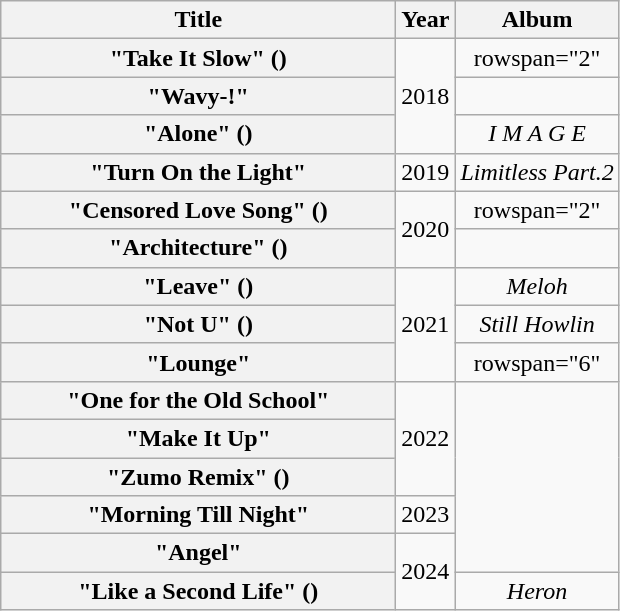<table class="wikitable plainrowheaders" style="text-align:center;" border="1">
<tr>
<th scope="col" style="width:16em;">Title</th>
<th scope="col">Year</th>
<th scope="col">Album</th>
</tr>
<tr>
<th scope="row">"Take It Slow" ()<br></th>
<td rowspan="3">2018</td>
<td>rowspan="2" </td>
</tr>
<tr>
<th scope="row">"Wavy-!"<br></th>
</tr>
<tr>
<th scope="row">"Alone" ()<br></th>
<td><em>I M A G E</em></td>
</tr>
<tr>
<th scope="row">"Turn On the Light"<br></th>
<td>2019</td>
<td><em>Limitless Part.2</em></td>
</tr>
<tr>
<th scope="row">"Censored Love Song" ()<br></th>
<td rowspan="2">2020</td>
<td>rowspan="2" </td>
</tr>
<tr>
<th scope="row">"Architecture" ()<br></th>
</tr>
<tr>
<th scope="row">"Leave" ()<br></th>
<td rowspan="3">2021</td>
<td><em>Meloh</em></td>
</tr>
<tr>
<th scope="row">"Not U" ()<br></th>
<td><em>Still Howlin</em></td>
</tr>
<tr>
<th scope="row">"Lounge"<br></th>
<td>rowspan="6" </td>
</tr>
<tr>
<th scope="row">"One for the Old School"<br></th>
<td rowspan="3">2022</td>
</tr>
<tr>
<th scope="row">"Make It Up"<br></th>
</tr>
<tr>
<th scope="row">"Zumo Remix" ()<br></th>
</tr>
<tr>
<th scope="row">"Morning Till Night"<br></th>
<td>2023</td>
</tr>
<tr>
<th scope="row">"Angel"<br></th>
<td rowspan="2">2024</td>
</tr>
<tr>
<th scope="row">"Like a Second Life" ()<br></th>
<td><em>Heron</em></td>
</tr>
</table>
